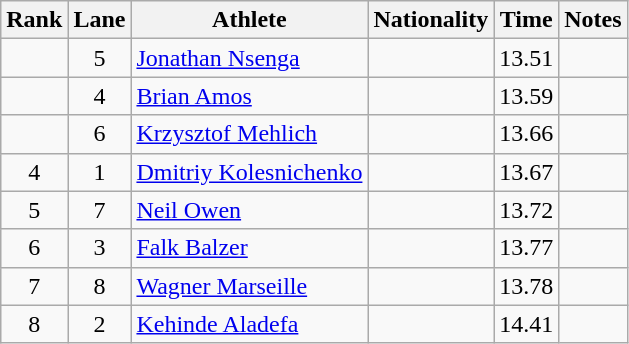<table class="wikitable sortable" style="text-align:center">
<tr>
<th>Rank</th>
<th>Lane</th>
<th>Athlete</th>
<th>Nationality</th>
<th>Time</th>
<th>Notes</th>
</tr>
<tr>
<td></td>
<td>5</td>
<td align=left><a href='#'>Jonathan Nsenga</a></td>
<td align=left></td>
<td>13.51</td>
<td></td>
</tr>
<tr>
<td></td>
<td>4</td>
<td align=left><a href='#'>Brian Amos</a></td>
<td align=left></td>
<td>13.59</td>
<td></td>
</tr>
<tr>
<td></td>
<td>6</td>
<td align=left><a href='#'>Krzysztof Mehlich</a></td>
<td align=left></td>
<td>13.66</td>
<td></td>
</tr>
<tr>
<td>4</td>
<td>1</td>
<td align=left><a href='#'>Dmitriy Kolesnichenko</a></td>
<td align=left></td>
<td>13.67</td>
<td></td>
</tr>
<tr>
<td>5</td>
<td>7</td>
<td align=left><a href='#'>Neil Owen</a></td>
<td align=left></td>
<td>13.72</td>
<td></td>
</tr>
<tr>
<td>6</td>
<td>3</td>
<td align=left><a href='#'>Falk Balzer</a></td>
<td align=left></td>
<td>13.77</td>
<td></td>
</tr>
<tr>
<td>7</td>
<td>8</td>
<td align=left><a href='#'>Wagner Marseille</a></td>
<td align=left></td>
<td>13.78</td>
<td></td>
</tr>
<tr>
<td>8</td>
<td>2</td>
<td align=left><a href='#'>Kehinde Aladefa</a></td>
<td align=left></td>
<td>14.41</td>
<td></td>
</tr>
</table>
